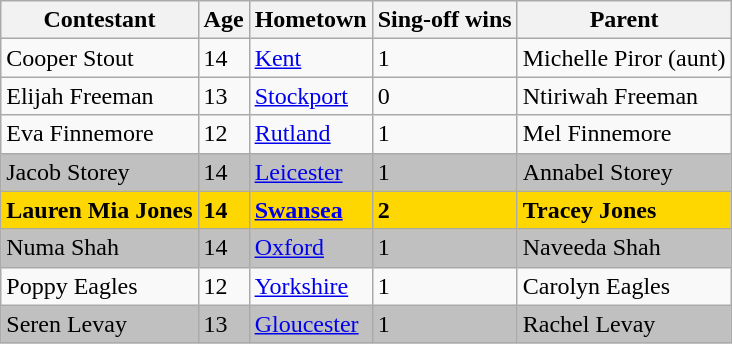<table class="wikitable">
<tr>
<th>Contestant</th>
<th>Age</th>
<th>Hometown</th>
<th>Sing-off wins</th>
<th>Parent</th>
</tr>
<tr>
<td>Cooper Stout</td>
<td>14</td>
<td><a href='#'>Kent</a></td>
<td>1</td>
<td>Michelle Piror (aunt)</td>
</tr>
<tr>
<td>Elijah Freeman</td>
<td>13</td>
<td><a href='#'>Stockport</a></td>
<td>0</td>
<td>Ntiriwah Freeman</td>
</tr>
<tr>
<td>Eva Finnemore</td>
<td>12</td>
<td><a href='#'>Rutland</a></td>
<td>1</td>
<td>Mel Finnemore</td>
</tr>
<tr>
<td style="background:silver;">Jacob Storey</td>
<td style="background:silver;">14</td>
<td style="background:silver;"><a href='#'>Leicester</a></td>
<td style="background:silver;">1</td>
<td style="background:silver;">Annabel Storey</td>
</tr>
<tr>
<td style="background:gold;"><strong>Lauren Mia Jones</strong></td>
<td style="background:gold;"><strong>14</strong></td>
<td style="background:gold;"><strong><a href='#'>Swansea</a></strong></td>
<td style="background:gold;"><strong>2</strong></td>
<td style="background:gold;"><strong>Tracey Jones</strong></td>
</tr>
<tr>
<td style="background:silver;">Numa Shah</td>
<td style="background:silver;">14</td>
<td style="background:silver;"><a href='#'>Oxford</a></td>
<td style="background:silver;">1</td>
<td style="background:silver;">Naveeda Shah</td>
</tr>
<tr>
<td>Poppy Eagles</td>
<td>12</td>
<td><a href='#'>Yorkshire</a></td>
<td>1</td>
<td>Carolyn Eagles</td>
</tr>
<tr>
<td style="background:silver;">Seren Levay</td>
<td style="background:silver;">13</td>
<td style="background:silver;"><a href='#'>Gloucester</a></td>
<td style="background:silver;">1</td>
<td style="background:silver;">Rachel Levay</td>
</tr>
</table>
